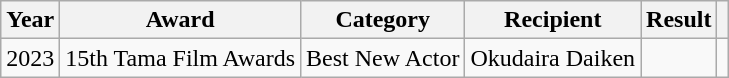<table class="wikitable plainrowheaders sortable">
<tr>
<th scope="col">Year</th>
<th scope="col">Award</th>
<th scope="col">Category</th>
<th scope="col">Recipient</th>
<th scope="col">Result</th>
<th scope="col" class="unsortable"></th>
</tr>
<tr>
<td>2023</td>
<td>15th Tama Film Awards</td>
<td>Best New Actor</td>
<td>Okudaira Daiken</td>
<td></td>
<td></td>
</tr>
</table>
